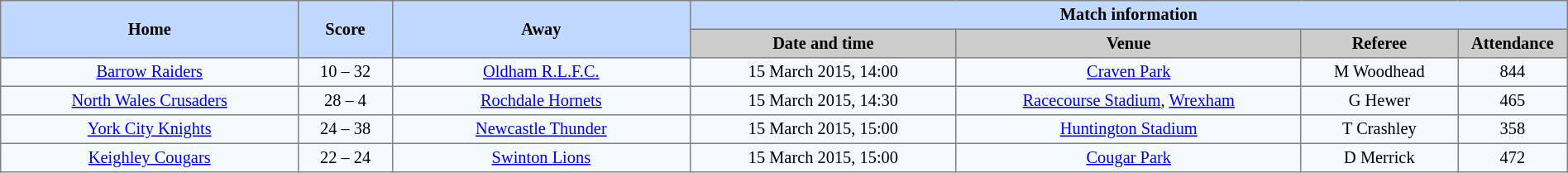<table border=1 style="border-collapse:collapse; font-size:85%; text-align:center;" cellpadding=3 cellspacing=0 width=100%>
<tr bgcolor=#C1D8FF>
<th rowspan=2 width=19%>Home</th>
<th rowspan=2 width=6%>Score</th>
<th rowspan=2 width=19%>Away</th>
<th colspan=6>Match information</th>
</tr>
<tr bgcolor=#CCCCCC>
<th width=17%>Date and time</th>
<th width=22%>Venue</th>
<th width=10%>Referee</th>
<th width=7%>Attendance</th>
</tr>
<tr bgcolor=#F5FAFF>
<td><a href='#'>Barrow Raiders</a></td>
<td>10 – 32</td>
<td><a href='#'>Oldham R.L.F.C.</a></td>
<td>15 March 2015, 14:00</td>
<td><a href='#'>Craven Park</a></td>
<td>M Woodhead</td>
<td>844</td>
</tr>
<tr bgcolor=#F5FAFF>
<td><a href='#'>North Wales Crusaders</a></td>
<td>28 – 4</td>
<td><a href='#'>Rochdale Hornets</a></td>
<td>15 March 2015, 14:30</td>
<td><a href='#'>Racecourse Stadium</a>, <a href='#'>Wrexham</a></td>
<td>G Hewer</td>
<td>465</td>
</tr>
<tr bgcolor=#F5FAFF>
<td><a href='#'>York City Knights</a></td>
<td>24 – 38</td>
<td><a href='#'>Newcastle Thunder</a></td>
<td>15 March 2015, 15:00</td>
<td><a href='#'>Huntington Stadium</a></td>
<td>T Crashley</td>
<td>358</td>
</tr>
<tr bgcolor=#F5FAFF>
<td><a href='#'>Keighley Cougars</a></td>
<td>22 – 24</td>
<td><a href='#'>Swinton Lions</a></td>
<td>15 March 2015, 15:00</td>
<td><a href='#'>Cougar Park</a></td>
<td>D Merrick</td>
<td>472</td>
</tr>
</table>
